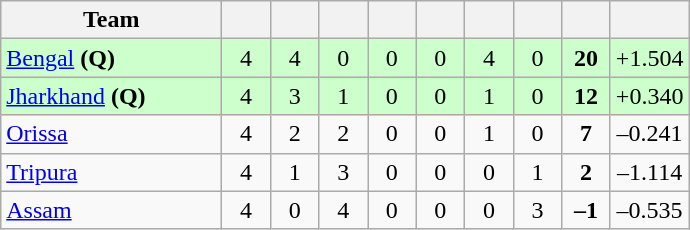<table class="wikitable" style="text-align:center">
<tr>
<th style="width:140px;">Team</th>
<th style="width:25px;"></th>
<th style="width:25px;"></th>
<th style="width:25px;"></th>
<th style="width:25px;"></th>
<th style="width:25px;"></th>
<th style="width:25px;"></th>
<th style="width:25px;"></th>
<th style="width:25px;"></th>
<th style="width:40px;"></th>
</tr>
<tr style="background:#cfc;">
<td style="text-align:left"><a href='#'>Bengal</a> <strong>(Q)</strong></td>
<td>4</td>
<td>4</td>
<td>0</td>
<td>0</td>
<td>0</td>
<td>4</td>
<td>0</td>
<td><strong>20</strong></td>
<td>+1.504</td>
</tr>
<tr style="background:#cfc;">
<td style="text-align:left"><a href='#'>Jharkhand</a> <strong>(Q)</strong></td>
<td>4</td>
<td>3</td>
<td>1</td>
<td>0</td>
<td>0</td>
<td>1</td>
<td>0</td>
<td><strong>12</strong></td>
<td>+0.340</td>
</tr>
<tr>
<td style="text-align:left"><a href='#'>Orissa</a></td>
<td>4</td>
<td>2</td>
<td>2</td>
<td>0</td>
<td>0</td>
<td>1</td>
<td>0</td>
<td><strong>7</strong></td>
<td>–0.241</td>
</tr>
<tr>
<td style="text-align:left"><a href='#'>Tripura</a></td>
<td>4</td>
<td>1</td>
<td>3</td>
<td>0</td>
<td>0</td>
<td>0</td>
<td>1</td>
<td><strong>2</strong></td>
<td>–1.114</td>
</tr>
<tr>
<td style="text-align:left"><a href='#'>Assam</a></td>
<td>4</td>
<td>0</td>
<td>4</td>
<td>0</td>
<td>0</td>
<td>0</td>
<td>3</td>
<td><strong>–1</strong></td>
<td>–0.535</td>
</tr>
</table>
